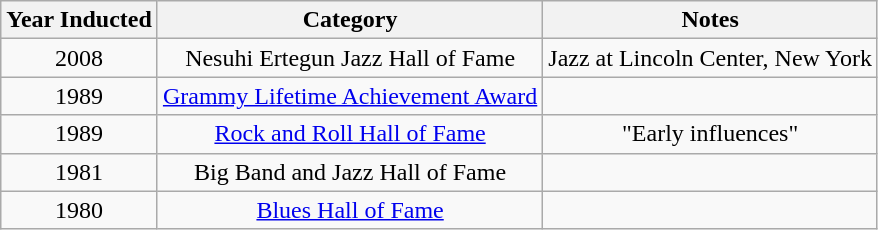<table class="wikitable">
<tr>
<th>Year Inducted</th>
<th>Category</th>
<th>Notes</th>
</tr>
<tr align="center">
<td>2008</td>
<td>Nesuhi Ertegun Jazz Hall of Fame</td>
<td>Jazz at Lincoln Center, New York</td>
</tr>
<tr align="center">
<td>1989</td>
<td><a href='#'>Grammy Lifetime Achievement Award</a></td>
<td></td>
</tr>
<tr align="center">
<td>1989</td>
<td><a href='#'>Rock and Roll Hall of Fame</a></td>
<td>"Early influences"</td>
</tr>
<tr align="center">
<td>1981</td>
<td>Big Band and Jazz Hall of Fame</td>
<td></td>
</tr>
<tr align="center">
<td>1980</td>
<td><a href='#'>Blues Hall of Fame</a></td>
<td></td>
</tr>
</table>
